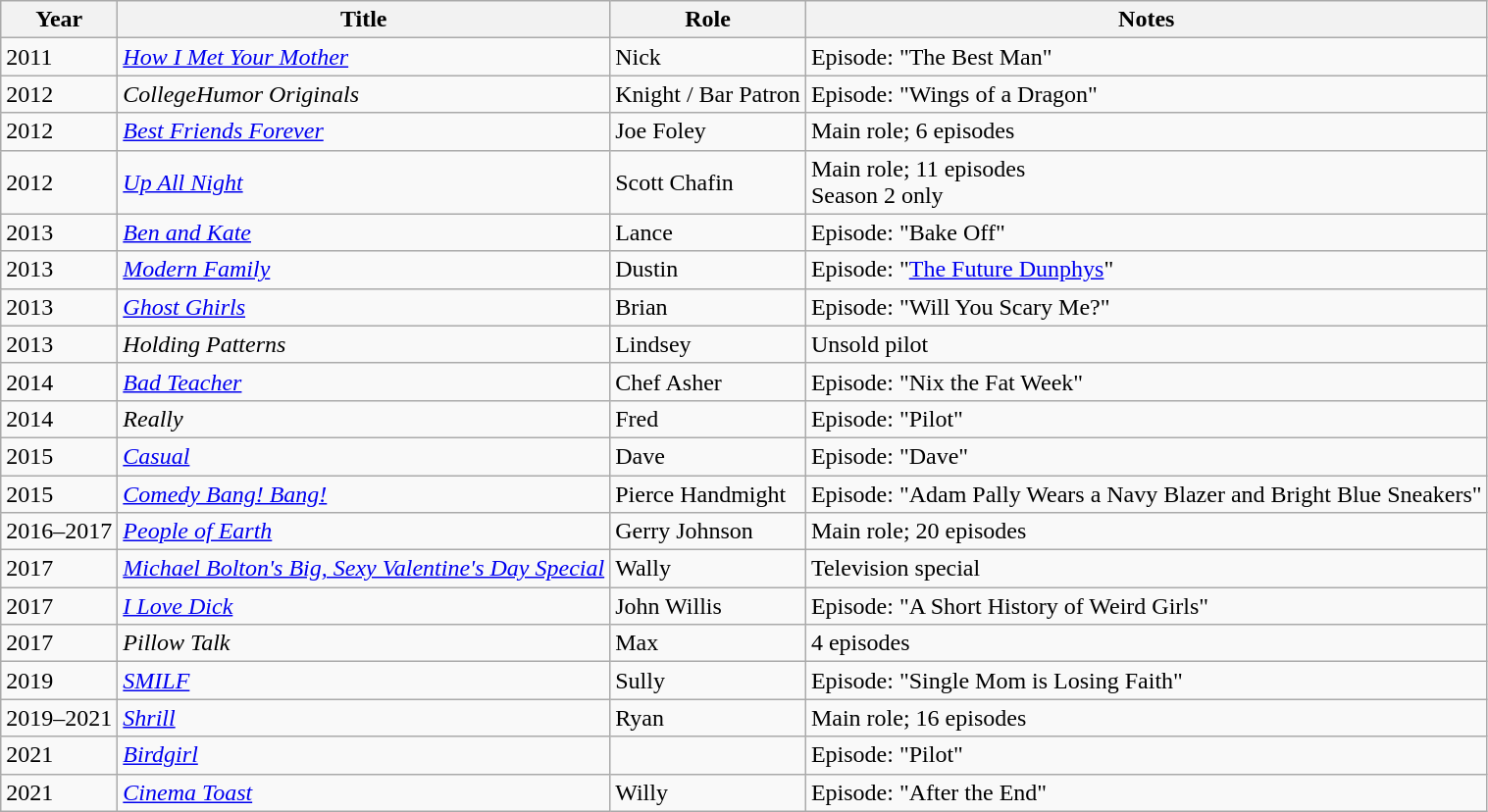<table class="wikitable sortable">
<tr>
<th>Year</th>
<th>Title</th>
<th>Role</th>
<th>Notes</th>
</tr>
<tr>
<td>2011</td>
<td><em><a href='#'>How I Met Your Mother</a></em></td>
<td>Nick</td>
<td>Episode: "The Best Man"</td>
</tr>
<tr>
<td>2012</td>
<td><em>CollegeHumor Originals</em></td>
<td>Knight / Bar Patron</td>
<td>Episode: "Wings of a Dragon"</td>
</tr>
<tr>
<td>2012</td>
<td><a href='#'><em>Best Friends Forever</em></a></td>
<td>Joe Foley</td>
<td>Main role; 6 episodes</td>
</tr>
<tr>
<td>2012</td>
<td><a href='#'><em>Up All Night</em></a></td>
<td>Scott Chafin</td>
<td>Main role; 11 episodes<br>Season 2 only</td>
</tr>
<tr>
<td>2013</td>
<td><em><a href='#'>Ben and Kate</a></em></td>
<td>Lance</td>
<td>Episode: "Bake Off"</td>
</tr>
<tr>
<td>2013</td>
<td><em><a href='#'>Modern Family</a></em></td>
<td>Dustin</td>
<td>Episode: "<a href='#'>The Future Dunphys</a>"</td>
</tr>
<tr>
<td>2013</td>
<td><em><a href='#'>Ghost Ghirls</a></em></td>
<td>Brian</td>
<td>Episode: "Will You Scary Me?"</td>
</tr>
<tr>
<td>2013</td>
<td><em>Holding Patterns</em></td>
<td>Lindsey</td>
<td>Unsold pilot</td>
</tr>
<tr>
<td>2014</td>
<td><a href='#'><em>Bad Teacher</em></a></td>
<td>Chef Asher</td>
<td>Episode: "Nix the Fat Week"</td>
</tr>
<tr>
<td>2014</td>
<td><em>Really</em></td>
<td>Fred</td>
<td>Episode: "Pilot"</td>
</tr>
<tr>
<td>2015</td>
<td><a href='#'><em>Casual</em></a></td>
<td>Dave</td>
<td>Episode: "Dave"</td>
</tr>
<tr>
<td>2015</td>
<td><a href='#'><em>Comedy Bang! Bang!</em></a></td>
<td>Pierce Handmight</td>
<td>Episode: "Adam Pally Wears a Navy Blazer and Bright Blue Sneakers"</td>
</tr>
<tr>
<td>2016–2017</td>
<td><em><a href='#'>People of Earth</a></em></td>
<td>Gerry Johnson</td>
<td>Main role; 20 episodes</td>
</tr>
<tr>
<td>2017</td>
<td><em><a href='#'>Michael Bolton's Big, Sexy Valentine's Day Special</a></em></td>
<td>Wally</td>
<td>Television special</td>
</tr>
<tr>
<td>2017</td>
<td><a href='#'><em>I Love Dick</em></a></td>
<td>John Willis</td>
<td>Episode: "A Short History of Weird Girls"</td>
</tr>
<tr>
<td>2017</td>
<td><em>Pillow Talk</em></td>
<td>Max</td>
<td>4 episodes</td>
</tr>
<tr>
<td>2019</td>
<td><em><a href='#'>SMILF</a></em></td>
<td>Sully</td>
<td>Episode: "Single Mom is Losing Faith"</td>
</tr>
<tr>
<td>2019–2021</td>
<td><a href='#'><em>Shrill</em></a></td>
<td>Ryan</td>
<td>Main role; 16 episodes</td>
</tr>
<tr>
<td>2021</td>
<td><a href='#'><em>Birdgirl</em></a></td>
<td></td>
<td>Episode: "Pilot"</td>
</tr>
<tr>
<td>2021</td>
<td><em><a href='#'>Cinema Toast</a></em></td>
<td>Willy</td>
<td>Episode: "After the End"</td>
</tr>
</table>
